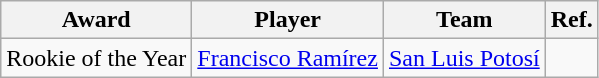<table class="wikitable">
<tr>
<th>Award</th>
<th>Player</th>
<th>Team</th>
<th>Ref.</th>
</tr>
<tr>
<td scope="row">Rookie of the Year</td>
<td> <a href='#'>Francisco Ramírez</a></td>
<td><a href='#'>San Luis Potosí</a></td>
<td align=center></td>
</tr>
</table>
